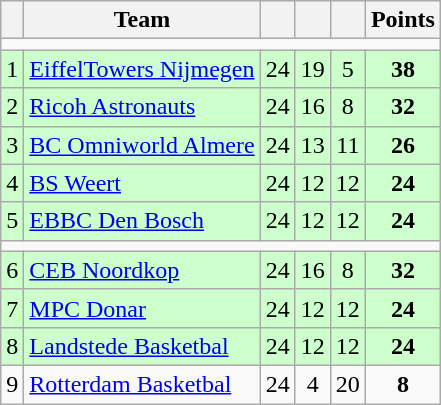<table class="wikitable sortable" style="text-align: center;">
<tr>
<th></th>
<th>Team</th>
<th></th>
<th></th>
<th></th>
<th>Points</th>
</tr>
<tr>
<td colspan=6></td>
</tr>
<tr style="background:#CCFFCC;">
<td>1</td>
<td align=left><a href='#'>EiffelTowers Nijmegen</a></td>
<td>24</td>
<td>19</td>
<td>5</td>
<td><strong>38</strong></td>
</tr>
<tr style="background:#CCFFCC;">
<td>2</td>
<td align=left><a href='#'>Ricoh Astronauts</a></td>
<td>24</td>
<td>16</td>
<td>8</td>
<td><strong>32</strong></td>
</tr>
<tr style="background:#CCFFCC;">
<td>3</td>
<td align=left><a href='#'>BC Omniworld Almere</a></td>
<td>24</td>
<td>13</td>
<td>11</td>
<td><strong>26</strong></td>
</tr>
<tr style="background:#CCFFCC;">
<td>4</td>
<td align=left><a href='#'>BS Weert</a></td>
<td>24</td>
<td>12</td>
<td>12</td>
<td><strong>24</strong></td>
</tr>
<tr style="background:#CCFFCC;">
<td>5</td>
<td align=left><a href='#'>EBBC Den Bosch</a></td>
<td>24</td>
<td>12</td>
<td>12</td>
<td><strong>24</strong></td>
</tr>
<tr>
<td colspan=6></td>
</tr>
<tr style="background:#CCFFCC;">
<td>6</td>
<td align=left><a href='#'>CEB Noordkop</a></td>
<td>24</td>
<td>16</td>
<td>8</td>
<td><strong>32</strong></td>
</tr>
<tr style="background:#CCFFCC;">
<td>7</td>
<td align=left><a href='#'>MPC Donar</a></td>
<td>24</td>
<td>12</td>
<td>12</td>
<td><strong>24</strong></td>
</tr>
<tr style="background:#CCFFCC;">
<td>8</td>
<td align=left><a href='#'>Landstede Basketbal</a></td>
<td>24</td>
<td>12</td>
<td>12</td>
<td><strong>24</strong></td>
</tr>
<tr>
<td>9</td>
<td align=left><a href='#'>Rotterdam Basketbal</a></td>
<td>24</td>
<td>4</td>
<td>20</td>
<td><strong>8</strong></td>
</tr>
</table>
